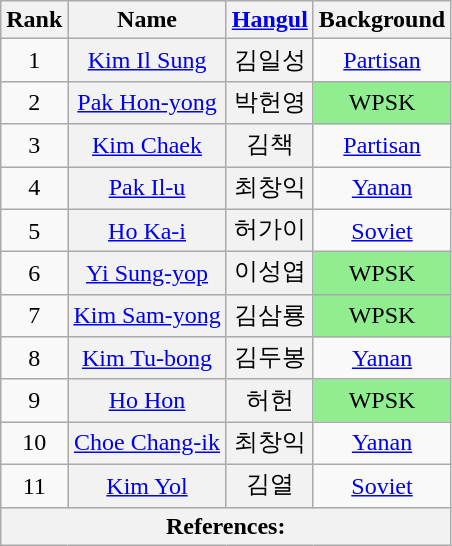<table class="wikitable sortable">
<tr>
<th scope="col">Rank<br></th>
<th scope="col">Name</th>
<th class="unsortable"><a href='#'>Hangul</a></th>
<th>Background</th>
</tr>
<tr>
<td align="center">1</td>
<th align="center" scope="row" style="font-weight:normal;"><a href='#'>Kim Il Sung</a></th>
<th align="center" scope="row" style="font-weight:normal;">김일성</th>
<td align="center"><a href='#'>Partisan</a></td>
</tr>
<tr>
<td align="center">2</td>
<th align="center" scope="row" style="font-weight:normal;"><a href='#'>Pak Hon-yong</a></th>
<th align="center" scope="row" style="font-weight:normal;">박헌영</th>
<td align="center" style="background: LightGreen">WPSK</td>
</tr>
<tr>
<td align="center">3</td>
<th align="center" scope="row" style="font-weight:normal;"><a href='#'>Kim Chaek</a></th>
<th align="center" scope="row" style="font-weight:normal;">김책</th>
<td align="center"><a href='#'>Partisan</a></td>
</tr>
<tr>
<td align="center">4</td>
<th align="center" scope="row" style="font-weight:normal;"><a href='#'>Pak Il-u</a></th>
<th align="center" scope="row" style="font-weight:normal;">최창익</th>
<td align="center"><a href='#'>Yanan</a></td>
</tr>
<tr>
<td align="center">5</td>
<th align="center" scope="row" style="font-weight:normal;"><a href='#'>Ho Ka-i</a></th>
<th align="center" scope="row" style="font-weight:normal;">허가이</th>
<td align="center"><a href='#'>Soviet</a></td>
</tr>
<tr>
<td align="center">6</td>
<th align="center" scope="row" style="font-weight:normal;"><a href='#'>Yi Sung-yop</a></th>
<th align="center" scope="row" style="font-weight:normal;">이성엽</th>
<td align="center" style="background: LightGreen">WPSK</td>
</tr>
<tr>
<td align="center">7</td>
<th align="center" scope="row" style="font-weight:normal;"><a href='#'>Kim Sam-yong</a></th>
<th align="center" scope="row" style="font-weight:normal;">김삼룡</th>
<td align="center" style="background: LightGreen">WPSK</td>
</tr>
<tr>
<td align="center">8</td>
<th align="center" scope="row" style="font-weight:normal;"><a href='#'>Kim Tu-bong</a></th>
<th align="center" scope="row" style="font-weight:normal;">김두봉</th>
<td align="center"><a href='#'>Yanan</a></td>
</tr>
<tr>
<td align="center">9</td>
<th align="center" scope="row" style="font-weight:normal;"><a href='#'>Ho Hon</a></th>
<th align="center" scope="row" style="font-weight:normal;">허헌</th>
<td align="center" style="background: LightGreen">WPSK</td>
</tr>
<tr>
<td align="center">10</td>
<th align="center" scope="row" style="font-weight:normal;"><a href='#'>Choe Chang-ik</a></th>
<th align="center" scope="row" style="font-weight:normal;">최창익</th>
<td align="center"><a href='#'>Yanan</a></td>
</tr>
<tr>
<td align="center">11</td>
<th align="center" scope="row" style="font-weight:normal;"><a href='#'>Kim Yol</a></th>
<th align="center" scope="row" style="font-weight:normal;">김열</th>
<td align="center"><a href='#'>Soviet</a></td>
</tr>
<tr>
<th colspan="8" unsortable><strong>References:</strong><br></th>
</tr>
</table>
